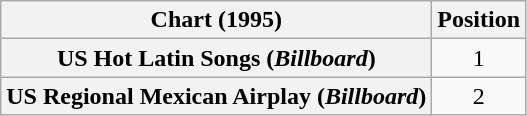<table class="wikitable sortable plainrowheaders" style="text-align:center">
<tr>
<th scope="col">Chart (1995)</th>
<th scope="col">Position</th>
</tr>
<tr>
<th scope="row">US Hot Latin Songs (<em>Billboard</em>)</th>
<td>1</td>
</tr>
<tr>
<th scope="row">US Regional Mexican Airplay (<em>Billboard</em>)</th>
<td>2</td>
</tr>
</table>
